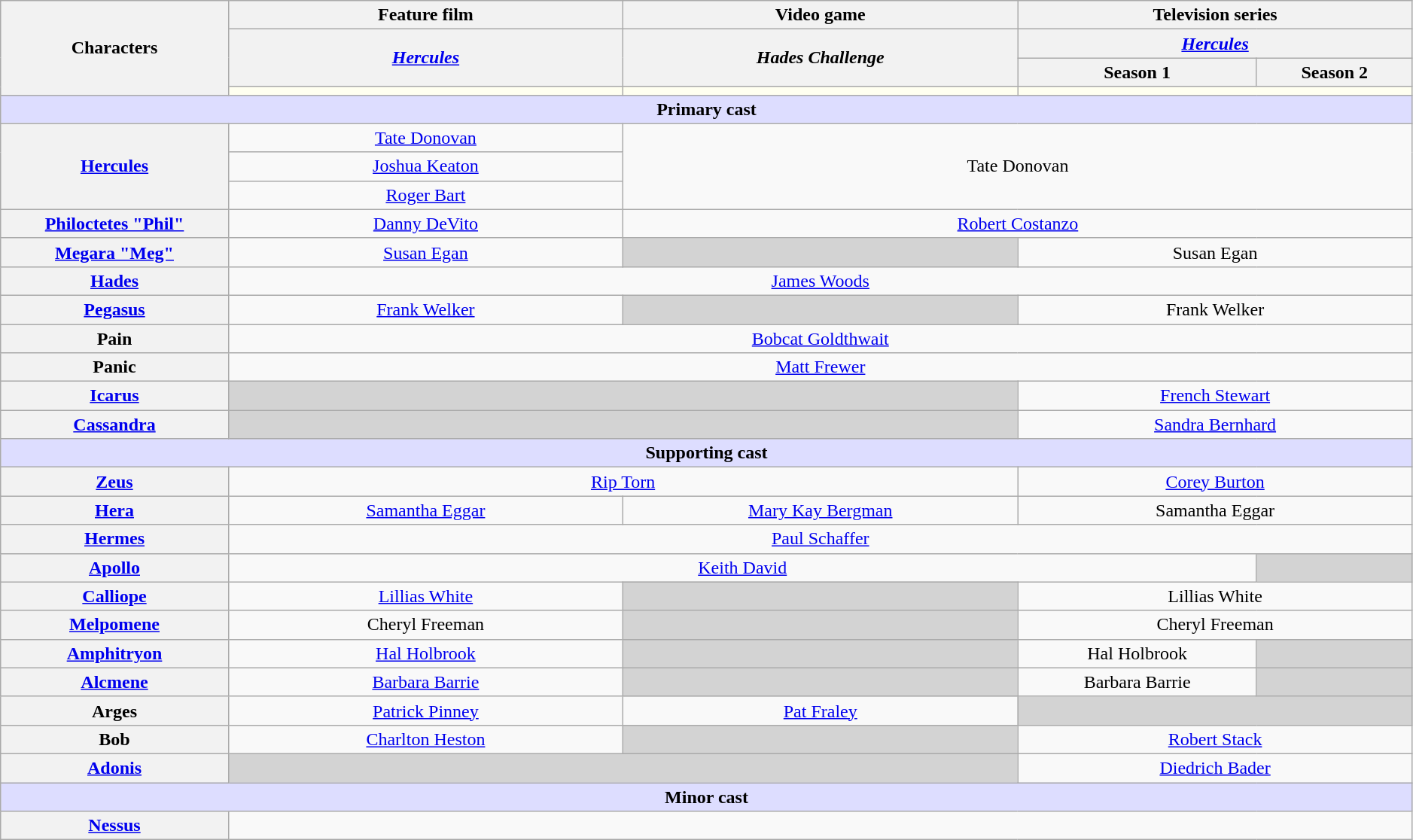<table class="wikitable"  style="text-align:center; width:99%;">
<tr>
<th rowspan="4" style="width:15%;">Characters</th>
<th style="text-align:center;">Feature film</th>
<th style="text-align:center;">Video game</th>
<th colspan="2" style="text-align:center;">Television series</th>
</tr>
<tr>
<th rowspan="2" style="width:26%;"><em><a href='#'>Hercules</a></em></th>
<th rowspan="2" style="width:26%;"><em>Hades Challenge</em></th>
<th colspan="2" style="width:26%;"><em><a href='#'>Hercules</a></em></th>
</tr>
<tr>
<th>Season 1</th>
<th>Season 2</th>
</tr>
<tr>
<td style="background:ivory;"></td>
<td style="background:ivory;"></td>
<td colspan="2" style="background:ivory;"></td>
</tr>
<tr>
<th colspan="8" style="background-color:#ddf;">Primary cast</th>
</tr>
<tr>
<th rowspan="3"><a href='#'>Hercules</a></th>
<td><a href='#'>Tate Donovan</a></td>
<td colspan="3" rowspan="3">Tate Donovan</td>
</tr>
<tr>
<td><a href='#'>Joshua Keaton</a></td>
</tr>
<tr>
<td><a href='#'>Roger Bart</a></td>
</tr>
<tr>
<th><a href='#'>Philoctetes "Phil"</a></th>
<td><a href='#'>Danny DeVito</a></td>
<td colspan="3"><a href='#'>Robert Costanzo</a></td>
</tr>
<tr>
<th><a href='#'>Megara "Meg"</a></th>
<td><a href='#'>Susan Egan</a></td>
<td style="background:lightgrey;"></td>
<td colspan="2">Susan Egan</td>
</tr>
<tr>
<th><a href='#'>Hades</a></th>
<td colspan="4"><a href='#'>James Woods</a></td>
</tr>
<tr>
<th><a href='#'>Pegasus</a></th>
<td><a href='#'>Frank Welker</a></td>
<td style="background:lightgrey;"></td>
<td colspan="2">Frank Welker</td>
</tr>
<tr>
<th>Pain</th>
<td colspan="4"><a href='#'>Bobcat Goldthwait</a></td>
</tr>
<tr>
<th>Panic</th>
<td colspan="4"><a href='#'>Matt Frewer</a></td>
</tr>
<tr>
<th><a href='#'>Icarus</a></th>
<td colspan="2" style="background:lightgrey;"></td>
<td colspan="2"><a href='#'>French Stewart</a></td>
</tr>
<tr>
<th><a href='#'>Cassandra</a></th>
<td colspan="2" style="background:lightgrey;"></td>
<td colspan="2"><a href='#'>Sandra Bernhard</a></td>
</tr>
<tr>
<th colspan="8" style="background-color:#ddf;">Supporting cast</th>
</tr>
<tr>
<th><a href='#'>Zeus</a></th>
<td colspan="2"><a href='#'>Rip Torn</a></td>
<td colspan="2"><a href='#'>Corey Burton</a></td>
</tr>
<tr>
<th><a href='#'>Hera</a></th>
<td><a href='#'>Samantha Eggar</a></td>
<td><a href='#'>Mary Kay Bergman</a></td>
<td colspan="2">Samantha Eggar</td>
</tr>
<tr>
<th><a href='#'>Hermes</a></th>
<td colspan="4"><a href='#'>Paul Schaffer</a></td>
</tr>
<tr>
<th><a href='#'>Apollo</a></th>
<td colspan="3"><a href='#'>Keith David</a></td>
<td style="background:lightgrey;"></td>
</tr>
<tr>
<th><a href='#'>Calliope</a></th>
<td><a href='#'>Lillias White</a></td>
<td style="background:lightgrey;"></td>
<td colspan="2">Lillias White</td>
</tr>
<tr>
<th><a href='#'>Melpomene</a></th>
<td>Cheryl Freeman</td>
<td style="background:lightgrey;"></td>
<td colspan="2">Cheryl Freeman</td>
</tr>
<tr>
<th><a href='#'>Amphitryon</a></th>
<td><a href='#'>Hal Holbrook</a></td>
<td style="background:lightgrey;"></td>
<td>Hal Holbrook</td>
<td style="background:lightgrey;"></td>
</tr>
<tr>
<th><a href='#'>Alcmene</a></th>
<td><a href='#'>Barbara Barrie</a></td>
<td style="background:lightgrey;"></td>
<td>Barbara Barrie</td>
<td style="background:lightgrey;"></td>
</tr>
<tr>
<th>Arges</th>
<td><a href='#'>Patrick Pinney</a></td>
<td><a href='#'>Pat Fraley</a></td>
<td colspan="2" style="background:lightgrey;"></td>
</tr>
<tr>
<th>Bob</th>
<td><a href='#'>Charlton Heston</a></td>
<td style="background:lightgrey;"></td>
<td colspan="2"><a href='#'>Robert Stack</a></td>
</tr>
<tr>
<th><a href='#'>Adonis</a></th>
<td colspan="2" style="background:lightgrey;"></td>
<td colspan="2"><a href='#'>Diedrich Bader</a></td>
</tr>
<tr>
<th colspan="8" style="background-color:#ddf;">Minor cast</th>
</tr>
<tr>
<th><a href='#'>Nessus</a></th>
</tr>
</table>
